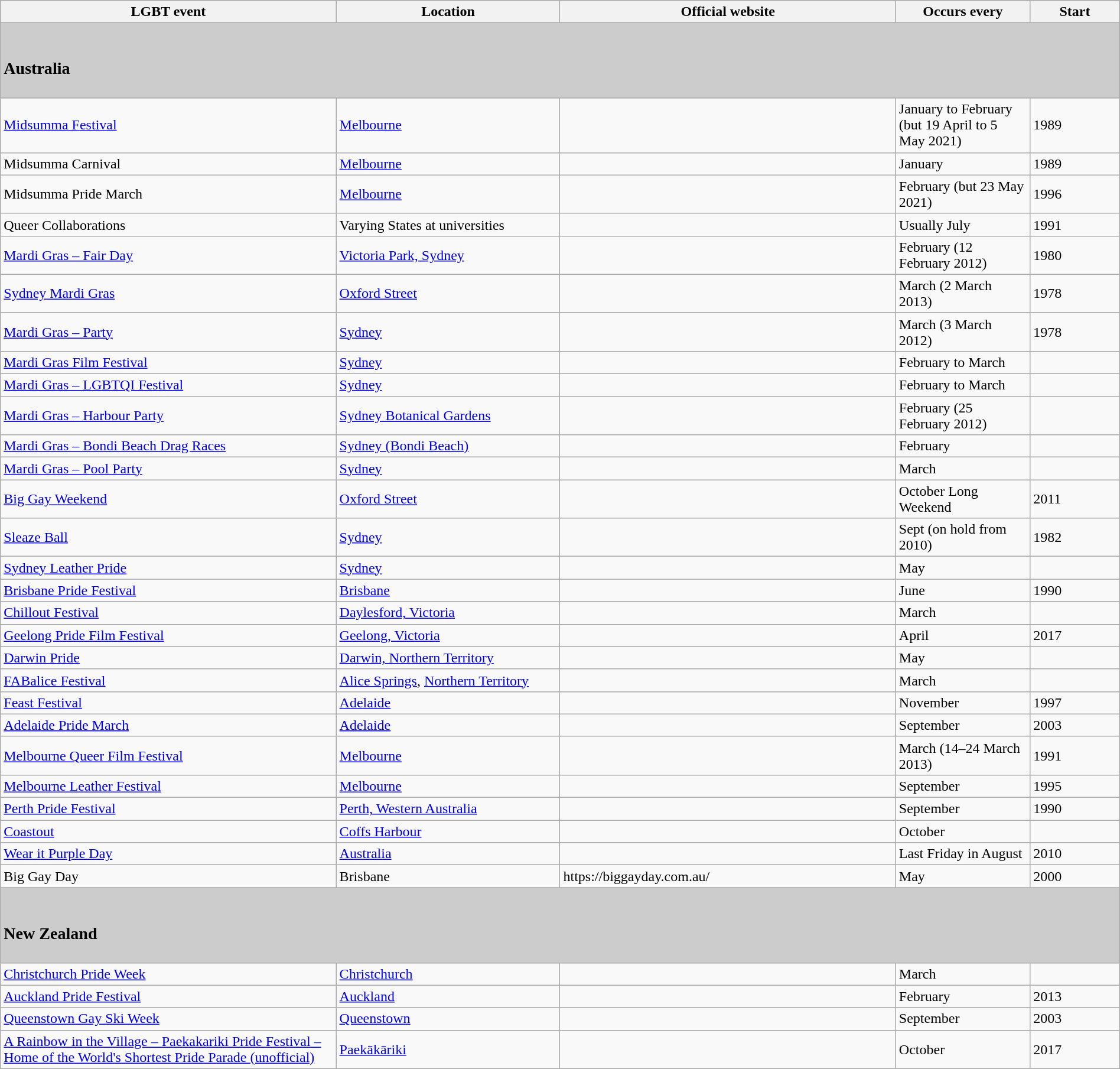<table class="wikitable" style="width:100%;">
<tr>
<th style="width:30%;">LGBT event</th>
<th style="width:20%;">Location</th>
<th style="width:30%;">Official website</th>
<th style="width:12%;">Occurs every</th>
<th style="width:8%;">Start</th>
</tr>
<tr>
<td style="background:#ccc;" colspan="6"><br><h3>Australia</h3></td>
</tr>
<tr>
<td><a href='#'>Midsumma Festival</a></td>
<td><a href='#'>Melbourne</a></td>
<td></td>
<td>January to February (but 19 April to 5 May 2021)</td>
<td>1989</td>
</tr>
<tr>
<td>Midsumma Carnival</td>
<td><a href='#'>Melbourne</a></td>
<td></td>
<td>January </td>
<td>1989</td>
</tr>
<tr>
<td>Midsumma Pride March</td>
<td><a href='#'>Melbourne</a></td>
<td></td>
<td>February (but 23 May 2021)</td>
<td>1996</td>
</tr>
<tr>
<td>Queer Collaborations</td>
<td>Varying States at universities</td>
<td></td>
<td>Usually July</td>
<td>1991</td>
</tr>
<tr>
<td><a href='#'>Mardi Gras – Fair Day</a></td>
<td><a href='#'>Victoria Park, Sydney</a></td>
<td></td>
<td>February (12 February 2012)</td>
<td>1980</td>
</tr>
<tr>
<td><a href='#'>Sydney Mardi Gras</a></td>
<td><a href='#'>Oxford Street</a></td>
<td></td>
<td>March (2 March 2013)</td>
<td>1978</td>
</tr>
<tr>
<td><a href='#'>Mardi Gras – Party</a></td>
<td><a href='#'>Sydney</a></td>
<td></td>
<td>March (3 March 2012)</td>
<td>1978</td>
</tr>
<tr>
<td><a href='#'>Mardi Gras Film Festival</a></td>
<td><a href='#'>Sydney</a></td>
<td></td>
<td>February to March</td>
<td></td>
</tr>
<tr>
<td><a href='#'>Mardi Gras – LGBTQI Festival</a></td>
<td><a href='#'>Sydney</a></td>
<td></td>
<td>February to March</td>
<td></td>
</tr>
<tr>
<td><a href='#'>Mardi Gras – Harbour Party</a></td>
<td><a href='#'>Sydney Botanical Gardens</a></td>
<td></td>
<td>February (25 February 2012)</td>
<td></td>
</tr>
<tr>
<td><a href='#'>Mardi Gras – Bondi Beach Drag Races</a></td>
<td><a href='#'>Sydney (Bondi Beach)</a></td>
<td></td>
<td>February</td>
<td></td>
</tr>
<tr>
<td><a href='#'>Mardi Gras – Pool Party</a></td>
<td><a href='#'>Sydney</a></td>
<td></td>
<td>March</td>
<td></td>
</tr>
<tr>
<td><a href='#'>Big Gay Weekend</a></td>
<td><a href='#'>Oxford Street</a></td>
<td></td>
<td>October Long Weekend</td>
<td>2011</td>
</tr>
<tr>
<td><a href='#'>Sleaze Ball</a></td>
<td><a href='#'>Sydney</a></td>
<td></td>
<td>Sept (on hold from 2010)</td>
<td>1982</td>
</tr>
<tr>
<td><a href='#'>Sydney Leather Pride</a></td>
<td><a href='#'>Sydney</a></td>
<td></td>
<td>May</td>
<td></td>
</tr>
<tr>
<td><a href='#'>Brisbane Pride Festival</a></td>
<td><a href='#'>Brisbane</a></td>
<td></td>
<td>June</td>
<td>1990</td>
</tr>
<tr>
<td><a href='#'>Chillout Festival</a></td>
<td><a href='#'>Daylesford, Victoria</a></td>
<td></td>
<td>March</td>
<td></td>
</tr>
<tr>
</tr>
<tr>
<td><a href='#'>Geelong Pride Film Festival</a></td>
<td><a href='#'>Geelong, Victoria</a></td>
<td></td>
<td>April</td>
<td>2017</td>
</tr>
<tr>
<td><a href='#'>Darwin Pride</a></td>
<td><a href='#'>Darwin, Northern Territory</a></td>
<td></td>
<td>May</td>
<td></td>
</tr>
<tr>
<td><a href='#'>FABalice Festival</a></td>
<td><a href='#'>Alice Springs</a>, <a href='#'>Northern Territory</a></td>
<td></td>
<td>March</td>
<td></td>
</tr>
<tr>
<td><a href='#'>Feast Festival</a></td>
<td><a href='#'>Adelaide</a></td>
<td></td>
<td>November</td>
<td>1997</td>
</tr>
<tr>
<td><a href='#'>Adelaide Pride March</a></td>
<td><a href='#'>Adelaide</a></td>
<td></td>
<td>September</td>
<td>2003</td>
</tr>
<tr>
<td><a href='#'>Melbourne Queer Film Festival</a></td>
<td><a href='#'>Melbourne</a></td>
<td></td>
<td>March (14–24 March 2013)</td>
<td>1991</td>
</tr>
<tr>
<td><a href='#'>Melbourne Leather Festival</a></td>
<td><a href='#'>Melbourne</a></td>
<td></td>
<td>September</td>
<td>1995</td>
</tr>
<tr>
<td><a href='#'>Perth Pride Festival</a></td>
<td><a href='#'>Perth, Western Australia</a></td>
<td></td>
<td>September</td>
<td>1990</td>
</tr>
<tr>
<td><a href='#'>Coastout</a></td>
<td><a href='#'>Coffs Harbour</a></td>
<td></td>
<td>October</td>
<td></td>
</tr>
<tr>
<td><a href='#'>Wear it Purple Day</a></td>
<td><a href='#'>Australia</a></td>
<td></td>
<td>Last Friday in August</td>
<td>2010</td>
</tr>
<tr>
<td>Big Gay Day</td>
<td>Brisbane</td>
<td>https://biggayday.com.au/</td>
<td>May</td>
<td>2000</td>
</tr>
<tr>
<td style="background:#ccc;" colspan="6"><br><h3>New Zealand</h3></td>
</tr>
<tr>
<td><a href='#'>Christchurch Pride Week</a></td>
<td><a href='#'>Christchurch</a></td>
<td></td>
<td>March</td>
<td></td>
</tr>
<tr>
<td><a href='#'>Auckland Pride Festival</a></td>
<td><a href='#'>Auckland</a></td>
<td></td>
<td>February</td>
<td>2013</td>
</tr>
<tr>
<td><a href='#'>Queenstown Gay Ski Week</a></td>
<td><a href='#'>Queenstown</a></td>
<td></td>
<td>September</td>
<td>2003</td>
</tr>
<tr>
<td><a href='#'>A Rainbow in the Village – Paekakariki Pride Festival – Home of the World's Shortest Pride Parade (unofficial)</a></td>
<td><a href='#'>Paekākāriki</a></td>
<td></td>
<td>October</td>
<td>2017</td>
</tr>
</table>
